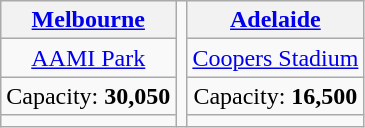<table class="wikitable" style="text-align:center">
<tr>
<th><a href='#'>Melbourne</a></th>
<td rowspan="6"></td>
<th><a href='#'>Adelaide</a></th>
</tr>
<tr>
<td><a href='#'>AAMI Park</a></td>
<td><a href='#'>Coopers Stadium</a></td>
</tr>
<tr>
<td>Capacity: <strong>30,050</strong></td>
<td>Capacity: <strong>16,500</strong></td>
</tr>
<tr>
<td></td>
<td></td>
</tr>
</table>
